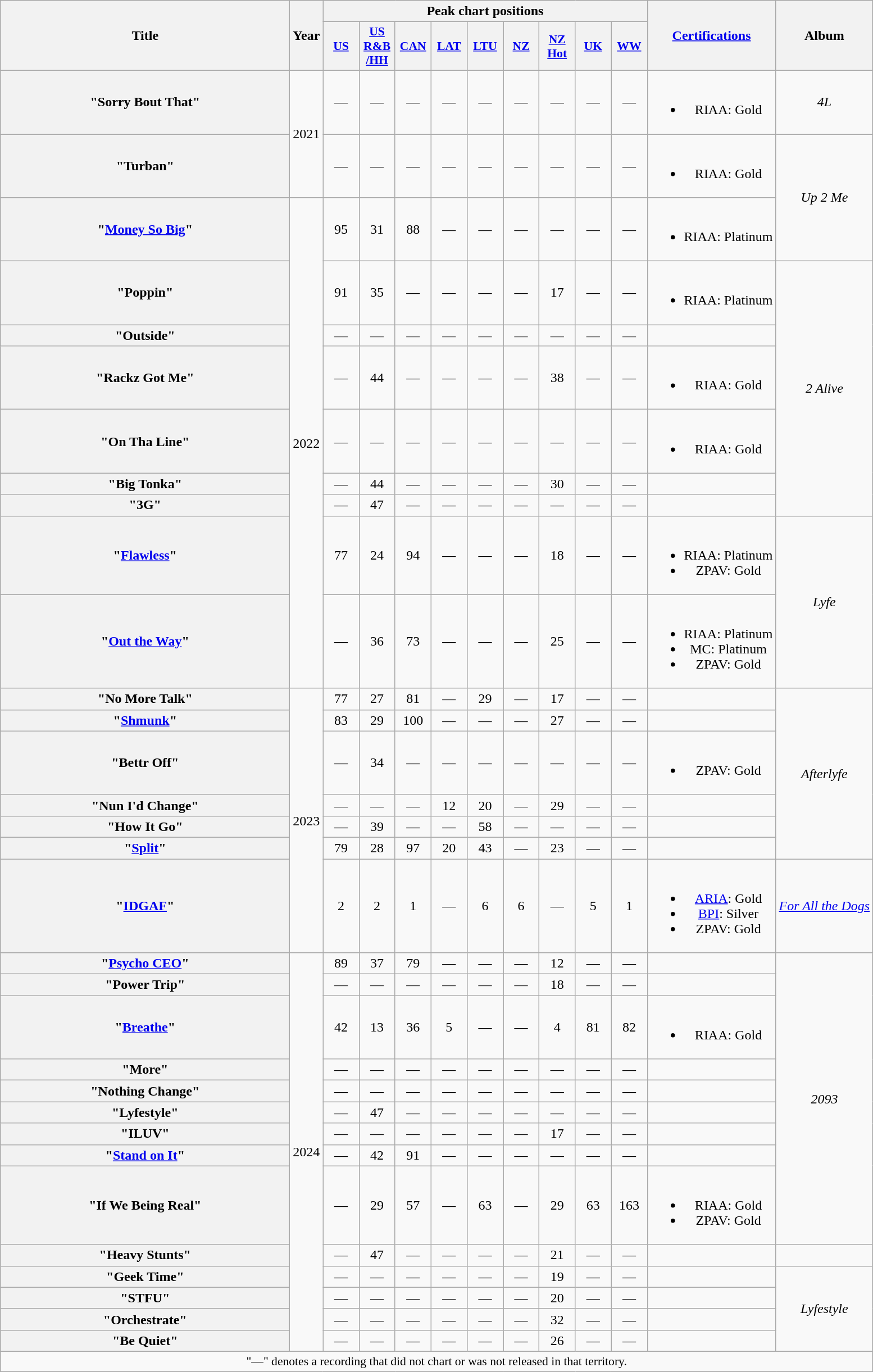<table class="wikitable plainrowheaders" style="text-align:center;">
<tr>
<th scope="col" rowspan="2" style="width:21em;">Title</th>
<th scope="col" rowspan="2">Year</th>
<th colspan="9" scope="col">Peak chart positions</th>
<th scope="col" rowspan="2"><a href='#'>Certifications</a></th>
<th scope="col" rowspan="2">Album</th>
</tr>
<tr>
<th scope="col" style="width:2.5em;font-size:90%;"><a href='#'>US</a><br></th>
<th scope="col" style="width:2.5em;font-size:90%;"><a href='#'>US<br>R&B<br>/HH</a><br></th>
<th scope="col" style="width:2.5em;font-size:90%;"><a href='#'>CAN</a><br></th>
<th scope="col" style="width:2.5em;font-size:90%"><a href='#'>LAT</a><br></th>
<th scope="col" style="width:2.5em;font-size:90%;"><a href='#'>LTU</a><br></th>
<th scope="col" style="width:2.5em;font-size:90%;"><a href='#'>NZ</a><br></th>
<th scope="col" style="width:2.5em;font-size:90%;"><a href='#'>NZ<br>Hot</a><br></th>
<th scope="col" style="width:2.5em;font-size:90%;"><a href='#'>UK</a></th>
<th scope="col" style="width:2.5em;font-size:90%;"><a href='#'>WW</a><br></th>
</tr>
<tr>
<th scope="row">"Sorry Bout That"</th>
<td rowspan="2">2021</td>
<td>—</td>
<td>—</td>
<td>—</td>
<td>—</td>
<td>—</td>
<td>—</td>
<td>—</td>
<td>—</td>
<td>—</td>
<td><br><ul><li>RIAA: Gold</li></ul></td>
<td><em>4L</em></td>
</tr>
<tr>
<th scope="row">"Turban"</th>
<td>—</td>
<td>—</td>
<td>—</td>
<td>—</td>
<td>—</td>
<td>—</td>
<td>—</td>
<td>—</td>
<td>—</td>
<td><br><ul><li>RIAA: Gold</li></ul></td>
<td rowspan="2"><em>Up 2 Me</em></td>
</tr>
<tr>
<th scope="row">"<a href='#'>Money So Big</a>"</th>
<td rowspan="9">2022</td>
<td>95</td>
<td>31</td>
<td>88</td>
<td>—</td>
<td>—</td>
<td>—</td>
<td>—</td>
<td>—</td>
<td>—</td>
<td><br><ul><li>RIAA: Platinum</li></ul></td>
</tr>
<tr>
<th scope="row">"Poppin"</th>
<td>91</td>
<td>35</td>
<td>—</td>
<td>—</td>
<td>—</td>
<td>—</td>
<td>17</td>
<td>—</td>
<td>—</td>
<td><br><ul><li>RIAA: Platinum</li></ul></td>
<td rowspan="6"><em>2 Alive</em></td>
</tr>
<tr>
<th scope="row">"Outside"<br></th>
<td>—</td>
<td>—</td>
<td>—</td>
<td>—</td>
<td>—</td>
<td>—</td>
<td>—</td>
<td>—</td>
<td>—</td>
<td></td>
</tr>
<tr>
<th scope="row">"Rackz Got Me"<br></th>
<td>—</td>
<td>44</td>
<td>—</td>
<td>—</td>
<td>—</td>
<td>—</td>
<td>38</td>
<td>—</td>
<td>—</td>
<td><br><ul><li>RIAA: Gold</li></ul></td>
</tr>
<tr>
<th scope="row">"On Tha Line"</th>
<td>—</td>
<td>—</td>
<td>—</td>
<td>—</td>
<td>—</td>
<td>—</td>
<td>—</td>
<td>—</td>
<td>—</td>
<td><br><ul><li>RIAA: Gold</li></ul></td>
</tr>
<tr>
<th scope="row">"Big Tonka"<br></th>
<td>—</td>
<td>44</td>
<td>—</td>
<td>—</td>
<td>—</td>
<td>—</td>
<td>30</td>
<td>—</td>
<td>—</td>
<td></td>
</tr>
<tr>
<th scope="row">"3G"<br></th>
<td>—</td>
<td>47</td>
<td>—</td>
<td>—</td>
<td>—</td>
<td>—</td>
<td>—</td>
<td>—</td>
<td>—</td>
<td></td>
</tr>
<tr>
<th scope="row">"<a href='#'>Flawless</a>"<br></th>
<td>77</td>
<td>24</td>
<td>94</td>
<td>—</td>
<td>—</td>
<td>—</td>
<td>18</td>
<td>—</td>
<td>—</td>
<td><br><ul><li>RIAA: Platinum</li><li>ZPAV: Gold</li></ul></td>
<td rowspan="2"><em>Lyfe</em></td>
</tr>
<tr>
<th scope="row">"<a href='#'>Out the Way</a>"</th>
<td>—</td>
<td>36</td>
<td>73</td>
<td>—</td>
<td>—</td>
<td>—</td>
<td>25</td>
<td>—</td>
<td>—</td>
<td><br><ul><li>RIAA: Platinum</li><li>MC: Platinum</li><li>ZPAV: Gold</li></ul></td>
</tr>
<tr>
<th scope="row">"No More Talk"</th>
<td rowspan="7">2023</td>
<td>77</td>
<td>27</td>
<td>81</td>
<td>—</td>
<td>29</td>
<td>—</td>
<td>17</td>
<td>—</td>
<td>—</td>
<td></td>
<td rowspan="6"><em>Afterlyfe</em></td>
</tr>
<tr>
<th scope="row">"<a href='#'>Shmunk</a>"<br></th>
<td>83</td>
<td>29</td>
<td>100</td>
<td>—</td>
<td>—</td>
<td>—</td>
<td>27</td>
<td>—</td>
<td>—</td>
<td></td>
</tr>
<tr>
<th scope="row">"Bettr Off"</th>
<td>—</td>
<td>34</td>
<td>—</td>
<td>—</td>
<td>—</td>
<td>—</td>
<td>—</td>
<td>—</td>
<td>—</td>
<td><br><ul><li>ZPAV: Gold</li></ul></td>
</tr>
<tr>
<th scope="row">"Nun I'd Change"</th>
<td>—</td>
<td>—</td>
<td>—</td>
<td>12</td>
<td>20</td>
<td>—</td>
<td>29</td>
<td>—</td>
<td>—</td>
<td></td>
</tr>
<tr>
<th scope="row">"How It Go"</th>
<td>—</td>
<td>39</td>
<td>—</td>
<td>—</td>
<td>58</td>
<td>—</td>
<td>—</td>
<td>—</td>
<td>—</td>
<td></td>
</tr>
<tr>
<th scope="row">"<a href='#'>Split</a>"</th>
<td>79</td>
<td>28</td>
<td>97</td>
<td>20</td>
<td>43</td>
<td>—</td>
<td>23</td>
<td>—</td>
<td>—</td>
<td></td>
</tr>
<tr>
<th scope="row">"<a href='#'>IDGAF</a>"<br></th>
<td>2</td>
<td>2</td>
<td>1</td>
<td>—</td>
<td>6</td>
<td>6</td>
<td>—</td>
<td>5</td>
<td>1</td>
<td><br><ul><li><a href='#'>ARIA</a>: Gold</li><li><a href='#'>BPI</a>: Silver</li><li>ZPAV: Gold</li></ul></td>
<td><em><a href='#'>For All the Dogs</a></em></td>
</tr>
<tr>
<th scope="row">"<a href='#'>Psycho CEO</a>"</th>
<td rowspan="14">2024</td>
<td>89</td>
<td>37</td>
<td>79</td>
<td>—</td>
<td>—</td>
<td>—</td>
<td>12</td>
<td>—</td>
<td>—</td>
<td></td>
<td rowspan="9"><em>2093</em></td>
</tr>
<tr>
<th scope="row">"Power Trip"</th>
<td>—</td>
<td>—</td>
<td>—</td>
<td>—</td>
<td>—</td>
<td>—</td>
<td>18</td>
<td>—</td>
<td>—</td>
<td></td>
</tr>
<tr>
<th scope="row">"<a href='#'>Breathe</a>"</th>
<td>42</td>
<td>13</td>
<td>36</td>
<td>5</td>
<td>—</td>
<td>—</td>
<td>4</td>
<td>81</td>
<td>82</td>
<td><br><ul><li>RIAA: Gold</li></ul></td>
</tr>
<tr>
<th scope="row">"More"</th>
<td>—</td>
<td>—</td>
<td>—</td>
<td>—</td>
<td>—</td>
<td>—</td>
<td>—</td>
<td>—</td>
<td>—</td>
<td></td>
</tr>
<tr>
<th scope="row">"Nothing Change"</th>
<td>—</td>
<td>—</td>
<td>—</td>
<td>—</td>
<td>—</td>
<td>—</td>
<td>—</td>
<td>—</td>
<td>—</td>
<td></td>
</tr>
<tr>
<th scope="row">"Lyfestyle"<br></th>
<td>—</td>
<td>47</td>
<td>—</td>
<td>—</td>
<td>—</td>
<td>—</td>
<td>—</td>
<td>—</td>
<td>—</td>
<td></td>
</tr>
<tr>
<th scope="row">"ILUV"</th>
<td>—</td>
<td>—</td>
<td>—</td>
<td>—</td>
<td>—</td>
<td>—</td>
<td>17</td>
<td>—</td>
<td>—</td>
<td></td>
</tr>
<tr>
<th scope="row">"<a href='#'>Stand on It</a>"<br></th>
<td>—</td>
<td>42</td>
<td>91</td>
<td>—</td>
<td>—</td>
<td>—</td>
<td>—</td>
<td>—</td>
<td>—</td>
<td></td>
</tr>
<tr>
<th scope="row">"If We Being Real"</th>
<td>—</td>
<td>29</td>
<td>57</td>
<td>—</td>
<td>63</td>
<td>—</td>
<td>29</td>
<td>63</td>
<td>163</td>
<td><br><ul><li>RIAA: Gold</li><li>ZPAV: Gold</li></ul></td>
</tr>
<tr>
<th scope="row">"Heavy Stunts"<br></th>
<td>—</td>
<td>47</td>
<td>—</td>
<td>—</td>
<td>—</td>
<td>—</td>
<td>21</td>
<td>—</td>
<td>—</td>
<td></td>
<td></td>
</tr>
<tr>
<th scope="row">"Geek Time"</th>
<td>—</td>
<td>—</td>
<td>—</td>
<td>—</td>
<td>—</td>
<td>—</td>
<td>19</td>
<td>—</td>
<td>—</td>
<td></td>
<td rowspan="4"><em>Lyfestyle</em></td>
</tr>
<tr>
<th scope="row">"STFU"</th>
<td>—</td>
<td>—</td>
<td>—</td>
<td>—</td>
<td>—</td>
<td>—</td>
<td>20</td>
<td>—</td>
<td>—</td>
<td></td>
</tr>
<tr>
<th scope="row">"Orchestrate"</th>
<td>—</td>
<td>—</td>
<td>—</td>
<td>—</td>
<td>—</td>
<td>—</td>
<td>32</td>
<td>—</td>
<td>—</td>
<td></td>
</tr>
<tr>
<th scope="row">"Be Quiet"<br></th>
<td>—</td>
<td>—</td>
<td>—</td>
<td>—</td>
<td>—</td>
<td>—</td>
<td>26</td>
<td>—</td>
<td>—</td>
<td></td>
</tr>
<tr>
<td colspan="15" style="font-size:90%">"—" denotes a recording that did not chart or was not released in that territory.</td>
</tr>
</table>
